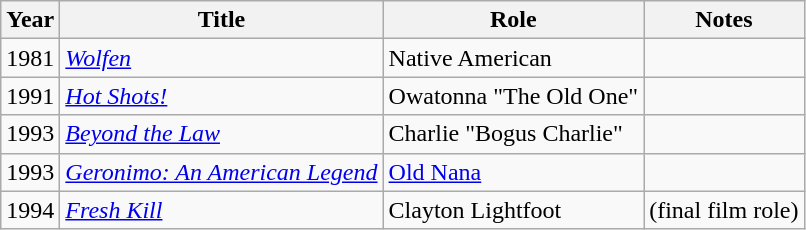<table class="wikitable">
<tr>
<th>Year</th>
<th>Title</th>
<th>Role</th>
<th>Notes</th>
</tr>
<tr>
<td>1981</td>
<td><em><a href='#'>Wolfen</a></em></td>
<td>Native American</td>
<td></td>
</tr>
<tr>
<td>1991</td>
<td><em><a href='#'>Hot Shots!</a></em></td>
<td>Owatonna "The Old One"</td>
<td></td>
</tr>
<tr>
<td>1993</td>
<td><em><a href='#'>Beyond the Law</a></em></td>
<td>Charlie "Bogus Charlie"</td>
<td></td>
</tr>
<tr>
<td>1993</td>
<td><em><a href='#'>Geronimo: An American Legend</a></em></td>
<td><a href='#'>Old Nana</a></td>
<td></td>
</tr>
<tr>
<td>1994</td>
<td><em><a href='#'>Fresh Kill</a></em></td>
<td>Clayton Lightfoot</td>
<td>(final film role)</td>
</tr>
</table>
